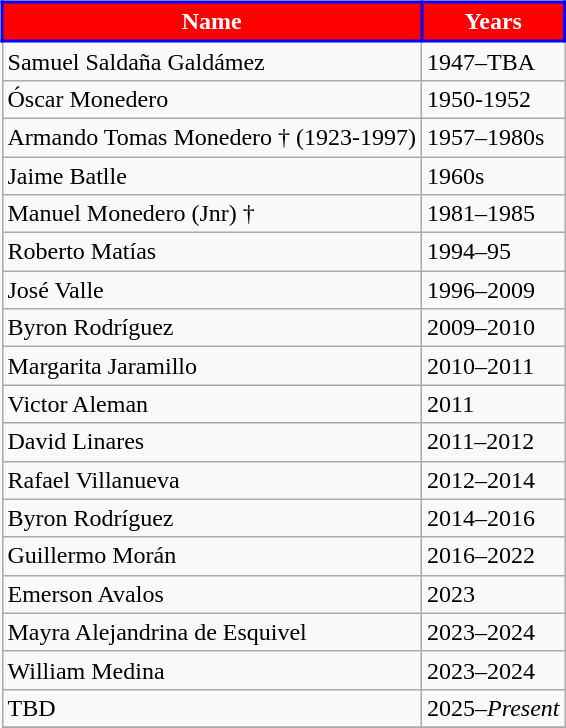<table>
<tr>
<td width="10"> </td>
<td valign="top"><br><table class="wikitable" style="text-align: center">
<tr>
<th style="background:#FF0000; color:#FFF; border:2px solid #0000FF;">Name</th>
<th style="background:#FF0000; color:#FFF; border:2px solid #0000FF;">Years</th>
</tr>
<tr>
<td align=left> Samuel Saldaña Galdámez</td>
<td align=left>1947–TBA</td>
</tr>
<tr>
<td align=left> Óscar Monedero</td>
<td align=left>1950-1952</td>
</tr>
<tr>
<td align=left> Armando Tomas Monedero † (1923-1997)</td>
<td align=left>1957–1980s</td>
</tr>
<tr>
<td align=left> Jaime Batlle</td>
<td align=left>1960s</td>
</tr>
<tr>
<td align=left> Manuel Monedero (Jnr) †</td>
<td align=left>1981–1985</td>
</tr>
<tr>
<td align=left> Roberto Matías</td>
<td align=left>1994–95</td>
</tr>
<tr>
<td align=left> José Valle</td>
<td align=left>1996–2009</td>
</tr>
<tr>
<td align=left> Byron Rodríguez</td>
<td align=left>2009–2010</td>
</tr>
<tr>
<td align=left> Margarita Jaramillo</td>
<td align=left>2010–2011</td>
</tr>
<tr>
<td align=left> Victor Aleman</td>
<td align=left>2011</td>
</tr>
<tr>
<td align=left> David Linares</td>
<td align=left>2011–2012</td>
</tr>
<tr>
<td align=left> Rafael Villanueva</td>
<td align=left>2012–2014</td>
</tr>
<tr>
<td align=left> Byron Rodríguez</td>
<td align=left>2014–2016</td>
</tr>
<tr>
<td align=left> Guillermo Morán</td>
<td align=left>2016–2022</td>
</tr>
<tr>
<td align=left> Emerson Avalos</td>
<td align=left>2023</td>
</tr>
<tr>
<td align=left> Mayra Alejandrina de Esquivel</td>
<td align=left>2023–2024</td>
</tr>
<tr>
<td align=left> William Medina</td>
<td align=left>2023–2024</td>
</tr>
<tr>
<td align=left> TBD</td>
<td align=left>2025–<em>Present</em></td>
</tr>
<tr>
</tr>
</table>
</td>
</tr>
</table>
